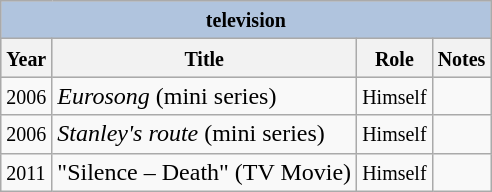<table class="wikitable">
<tr style="background:#ccc; text-align:center;">
<th colspan="4" style="background: LightSteelBlue;"><small>television</small></th>
</tr>
<tr style="background:#ccc; text-align:center;">
<th><small>Year</small></th>
<th><small>Title</small></th>
<th><small>Role</small></th>
<th><small>Notes</small></th>
</tr>
<tr>
<td><small>2006</small></td>
<td><em>Eurosong</em> (mini series)</td>
<td><small>Himself</small></td>
<td></td>
</tr>
<tr>
<td><small>2006</small></td>
<td><em>Stanley's route</em> (mini series)</td>
<td><small>Himself</small></td>
<td></td>
</tr>
<tr>
<td><small>2011</small></td>
<td>"Silence – Death" (TV Movie)</td>
<td><small>Himself</small></td>
<td></td>
</tr>
</table>
